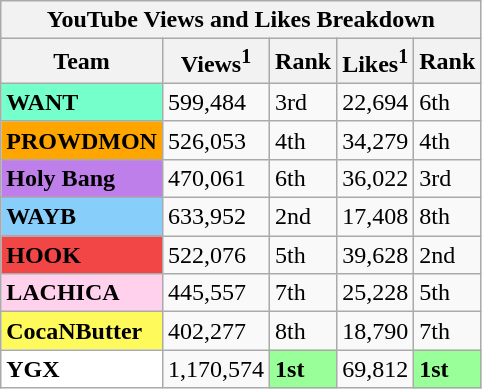<table class="wikitable mw-collapsible mw-collapsed sortable">
<tr>
<th colspan="5">YouTube Views and Likes Breakdown</th>
</tr>
<tr>
<th>Team</th>
<th>Views<sup>1</sup></th>
<th>Rank</th>
<th>Likes<sup>1</sup></th>
<th>Rank</th>
</tr>
<tr>
<td style="background:#75FFCA"><strong>WANT</strong></td>
<td>599,484</td>
<td>3rd</td>
<td>22,694</td>
<td>6th</td>
</tr>
<tr>
<td style="background:orange"><strong>PROWDMON</strong></td>
<td>526,053</td>
<td>4th</td>
<td>34,279</td>
<td>4th</td>
</tr>
<tr>
<td style="background:#BF7FEB"><strong>Holy Bang</strong></td>
<td>470,061</td>
<td>6th</td>
<td>36,022</td>
<td>3rd</td>
</tr>
<tr>
<td style="background:#87CEFA"><strong>WAYB</strong></td>
<td>633,952</td>
<td>2nd</td>
<td>17,408</td>
<td>8th</td>
</tr>
<tr>
<td style="background:#F24646"><strong>HOOK</strong></td>
<td>522,076</td>
<td>5th</td>
<td>39,628</td>
<td>2nd</td>
</tr>
<tr>
<td style="background:#FFD1ED"><strong>LACHICA</strong></td>
<td>445,557</td>
<td>7th</td>
<td>25,228</td>
<td>5th</td>
</tr>
<tr>
<td style="background:#FFFA5C"><strong>CocaNButter</strong></td>
<td>402,277</td>
<td>8th</td>
<td>18,790</td>
<td>7th</td>
</tr>
<tr>
<td style="background:white"><strong>YGX</strong></td>
<td>1,170,574</td>
<td style="background:#99FF99"><strong>1st</strong></td>
<td>69,812</td>
<td style="background:#99FF99"><strong>1st</strong></td>
</tr>
</table>
